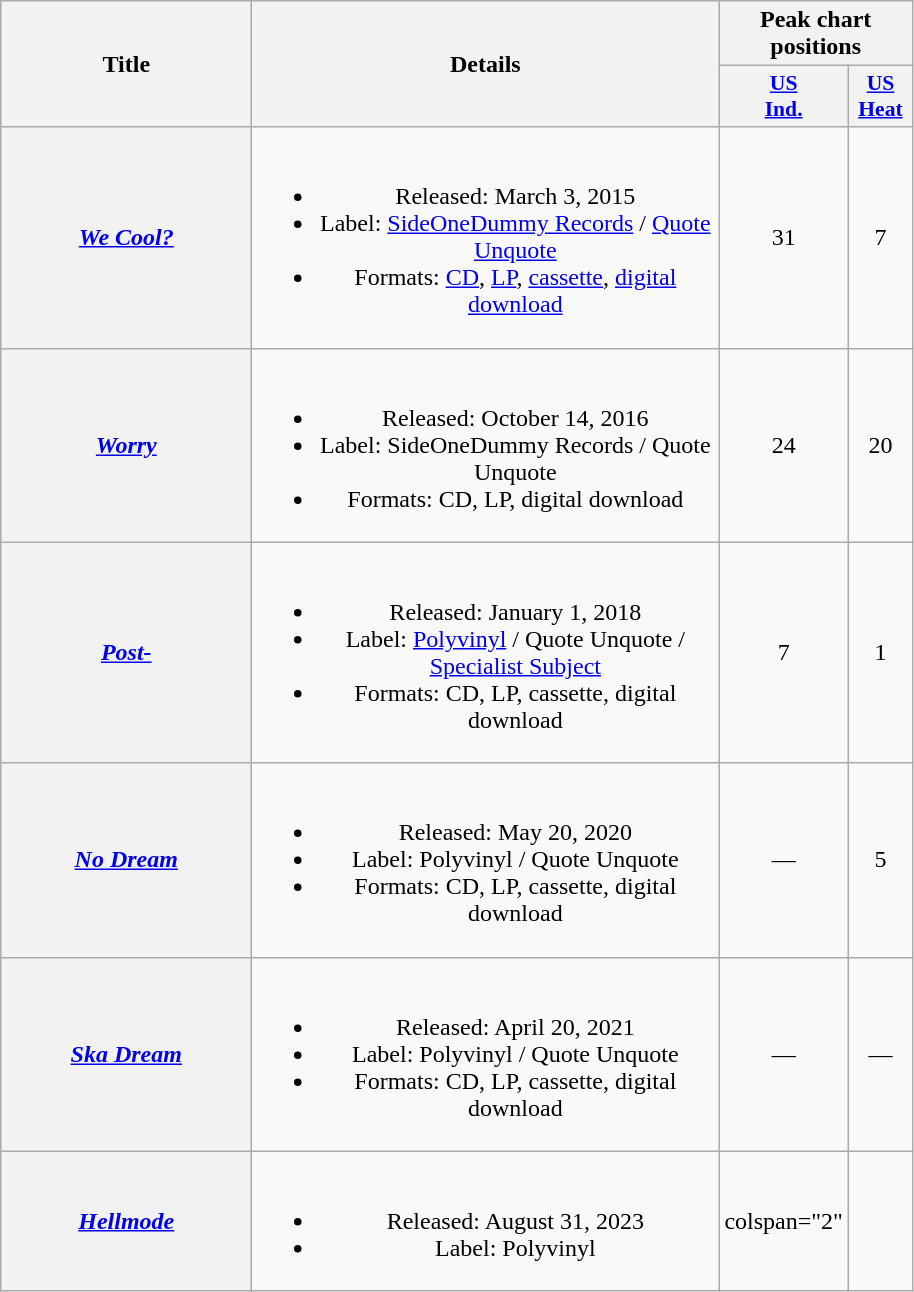<table class="wikitable plainrowheaders" style="text-align:center;">
<tr>
<th scope="col" rowspan="2" style="width:10em;">Title</th>
<th scope="col" rowspan="2" style="width:19em;">Details</th>
<th scope="col" colspan="2">Peak chart positions</th>
</tr>
<tr>
<th scope="col" style="width:2.5em;font-size:90%;"><a href='#'>US<br>Ind.</a><br></th>
<th scope="col" style="width:2.5em;font-size:90%;"><a href='#'>US<br>Heat</a><br></th>
</tr>
<tr>
<th scope="row"><em><a href='#'>We Cool?</a></em></th>
<td><br><ul><li>Released: March 3, 2015</li><li>Label: <a href='#'>SideOneDummy Records</a> / <a href='#'>Quote Unquote</a></li><li>Formats: <a href='#'>CD</a>, <a href='#'>LP</a>, <a href='#'>cassette</a>, <a href='#'>digital download</a></li></ul></td>
<td>31</td>
<td>7</td>
</tr>
<tr>
<th scope="row"><em><a href='#'>Worry</a></em></th>
<td><br><ul><li>Released: October 14, 2016</li><li>Label: SideOneDummy Records / Quote Unquote</li><li>Formats: CD, LP, digital download</li></ul></td>
<td>24</td>
<td>20</td>
</tr>
<tr>
<th scope="row"><em><a href='#'>Post-</a></em></th>
<td><br><ul><li>Released: January 1, 2018</li><li>Label: <a href='#'>Polyvinyl</a> / Quote Unquote / <a href='#'>Specialist Subject</a></li><li>Formats: CD, LP, cassette, digital download</li></ul></td>
<td>7</td>
<td>1</td>
</tr>
<tr>
<th scope="row"><em><a href='#'>No Dream</a></em></th>
<td><br><ul><li>Released: May 20, 2020</li><li>Label: Polyvinyl / Quote Unquote</li><li>Formats: CD, LP, cassette, digital download</li></ul></td>
<td>—</td>
<td>5</td>
</tr>
<tr>
<th scope="row"><em><a href='#'>Ska Dream</a></em></th>
<td><br><ul><li>Released: April 20, 2021</li><li>Label: Polyvinyl / Quote Unquote</li><li>Formats: CD, LP, cassette, digital download</li></ul></td>
<td>—</td>
<td>—</td>
</tr>
<tr>
<th scope="row"><em><a href='#'>Hellmode</a></em></th>
<td><br><ul><li>Released: August 31, 2023</li><li>Label: Polyvinyl</li></ul></td>
<td>colspan="2" </td>
</tr>
</table>
